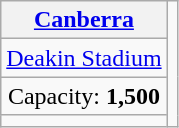<table class="wikitable" style="text-align:center">
<tr>
<th><a href='#'>Canberra</a></th>
<td rowspan=4></td>
</tr>
<tr>
<td><a href='#'>Deakin Stadium</a></td>
</tr>
<tr>
<td>Capacity: <strong>1,500</strong></td>
</tr>
<tr>
<td></td>
</tr>
</table>
